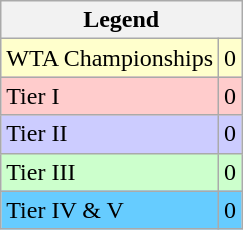<table class="wikitable sortable mw-collapsible mw-collapsed">
<tr>
<th colspan=2>Legend</th>
</tr>
<tr style="background:#ffc;">
<td>WTA Championships</td>
<td align="center">0</td>
</tr>
<tr bgcolor="#ffcccc">
<td>Tier I</td>
<td align="center">0</td>
</tr>
<tr bgcolor="#ccccff">
<td>Tier II</td>
<td align="center">0</td>
</tr>
<tr bgcolor="#CCFFCC">
<td>Tier III</td>
<td align="center">0</td>
</tr>
<tr bgcolor="#66CCFF">
<td>Tier IV & V</td>
<td align="center">0</td>
</tr>
</table>
